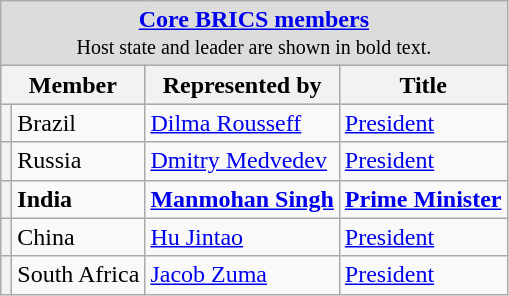<table class="wikitable">
<tr>
<td colspan="4" style="text-align: center; background:Gainsboro"><strong><a href='#'>Core BRICS members</a></strong><br><small>Host state and leader are shown in bold text.</small></td>
</tr>
<tr style="background:LightSteelBlue; text-align:center;">
<th colspan=2>Member</th>
<th>Represented by</th>
<th>Title</th>
</tr>
<tr>
<th></th>
<td>Brazil</td>
<td><a href='#'>Dilma Rousseff</a></td>
<td><a href='#'>President</a></td>
</tr>
<tr>
<th></th>
<td>Russia</td>
<td><a href='#'>Dmitry Medvedev</a></td>
<td><a href='#'>President</a></td>
</tr>
<tr>
<th></th>
<td><strong>India</strong></td>
<td><strong><a href='#'>Manmohan Singh</a></strong></td>
<td><strong><a href='#'>Prime Minister</a></strong></td>
</tr>
<tr>
<th></th>
<td>China</td>
<td><a href='#'>Hu Jintao</a></td>
<td><a href='#'>President</a></td>
</tr>
<tr>
<th></th>
<td>South Africa</td>
<td><a href='#'>Jacob Zuma</a></td>
<td><a href='#'>President</a></td>
</tr>
</table>
